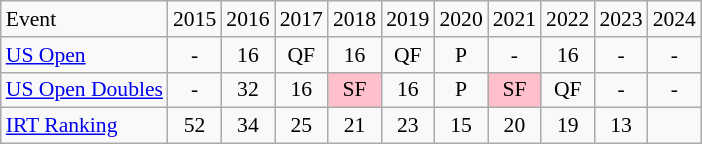<table class="wikitable" style="font-size:90%;" align=center>
<tr>
<td>Event</td>
<td>2015</td>
<td>2016</td>
<td>2017</td>
<td>2018</td>
<td>2019</td>
<td>2020</td>
<td>2021</td>
<td>2022</td>
<td>2023</td>
<td>2024</td>
</tr>
<tr>
<td align="left"><a href='#'>US Open</a></td>
<td align=center>-</td>
<td align=center>16</td>
<td align=center>QF</td>
<td align=center>16</td>
<td align=center>QF</td>
<td align=center>P</td>
<td align=center>-</td>
<td align=center>16</td>
<td align=center>-</td>
<td align=center>-</td>
</tr>
<tr>
<td align="left"><a href='#'>US Open Doubles</a></td>
<td align=center>-</td>
<td align=center>32</td>
<td align=center>16</td>
<td align=center bgcolor=pink>SF</td>
<td align=center>16</td>
<td align=center>P</td>
<td align=center bgcolor=pink>SF</td>
<td align=center>QF</td>
<td align=center>-</td>
<td align=center>-</td>
</tr>
<tr>
<td align="left"><a href='#'>IRT Ranking</a></td>
<td align=center>52</td>
<td align=center>34</td>
<td align=center>25</td>
<td align=center>21</td>
<td align=center>23</td>
<td align=center>15</td>
<td align=center>20</td>
<td align=center>19</td>
<td align=center>13</td>
<td align=center></td>
</tr>
</table>
